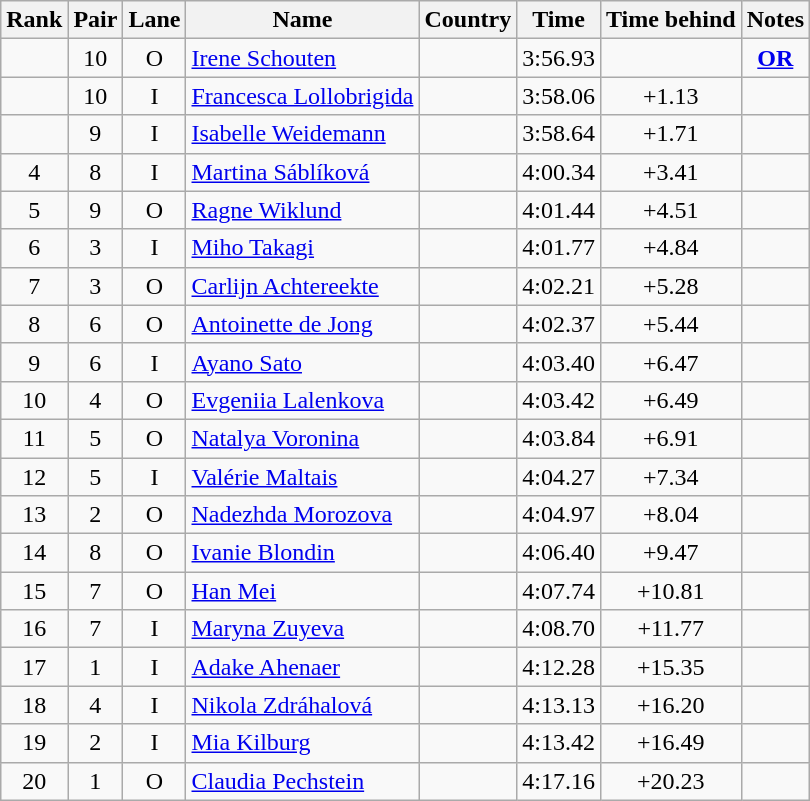<table class="wikitable sortable" style="text-align:center">
<tr>
<th>Rank</th>
<th>Pair</th>
<th>Lane</th>
<th>Name</th>
<th>Country</th>
<th>Time</th>
<th>Time behind</th>
<th>Notes</th>
</tr>
<tr>
<td></td>
<td>10</td>
<td>O</td>
<td align=left><a href='#'>Irene Schouten</a></td>
<td align=left></td>
<td>3:56.93</td>
<td></td>
<td><strong><a href='#'>OR</a></strong></td>
</tr>
<tr>
<td></td>
<td>10</td>
<td>I</td>
<td align=left><a href='#'>Francesca Lollobrigida</a></td>
<td align=left></td>
<td>3:58.06</td>
<td>+1.13</td>
<td></td>
</tr>
<tr>
<td></td>
<td>9</td>
<td>I</td>
<td align=left><a href='#'>Isabelle Weidemann</a></td>
<td align=left></td>
<td>3:58.64</td>
<td>+1.71</td>
<td></td>
</tr>
<tr>
<td>4</td>
<td>8</td>
<td>I</td>
<td align=left><a href='#'>Martina Sáblíková</a></td>
<td align=left></td>
<td>4:00.34</td>
<td>+3.41</td>
<td></td>
</tr>
<tr>
<td>5</td>
<td>9</td>
<td>O</td>
<td align=left><a href='#'>Ragne Wiklund</a></td>
<td align=left></td>
<td>4:01.44</td>
<td>+4.51</td>
<td></td>
</tr>
<tr>
<td>6</td>
<td>3</td>
<td>I</td>
<td align=left><a href='#'>Miho Takagi</a></td>
<td align=left></td>
<td>4:01.77</td>
<td>+4.84</td>
<td></td>
</tr>
<tr>
<td>7</td>
<td>3</td>
<td>O</td>
<td align=left><a href='#'>Carlijn Achtereekte</a></td>
<td align=left></td>
<td>4:02.21</td>
<td>+5.28</td>
<td></td>
</tr>
<tr>
<td>8</td>
<td>6</td>
<td>O</td>
<td align=left><a href='#'>Antoinette de Jong</a></td>
<td align=left></td>
<td>4:02.37</td>
<td>+5.44</td>
<td></td>
</tr>
<tr>
<td>9</td>
<td>6</td>
<td>I</td>
<td align=left><a href='#'>Ayano Sato</a></td>
<td align=left></td>
<td>4:03.40</td>
<td>+6.47</td>
<td></td>
</tr>
<tr>
<td>10</td>
<td>4</td>
<td>O</td>
<td align=left><a href='#'>Evgeniia Lalenkova</a></td>
<td align=left></td>
<td>4:03.42</td>
<td>+6.49</td>
<td></td>
</tr>
<tr>
<td>11</td>
<td>5</td>
<td>O</td>
<td align=left><a href='#'>Natalya Voronina</a></td>
<td align=left></td>
<td>4:03.84</td>
<td>+6.91</td>
<td></td>
</tr>
<tr>
<td>12</td>
<td>5</td>
<td>I</td>
<td align=left><a href='#'>Valérie Maltais</a></td>
<td align=left></td>
<td>4:04.27</td>
<td>+7.34</td>
<td></td>
</tr>
<tr>
<td>13</td>
<td>2</td>
<td>O</td>
<td align=left><a href='#'>Nadezhda Morozova</a></td>
<td align=left></td>
<td>4:04.97</td>
<td>+8.04</td>
<td></td>
</tr>
<tr>
<td>14</td>
<td>8</td>
<td>O</td>
<td align=left><a href='#'>Ivanie Blondin</a></td>
<td align=left></td>
<td>4:06.40</td>
<td>+9.47</td>
<td></td>
</tr>
<tr>
<td>15</td>
<td>7</td>
<td>O</td>
<td align=left><a href='#'>Han Mei</a></td>
<td align=left></td>
<td>4:07.74</td>
<td>+10.81</td>
<td></td>
</tr>
<tr>
<td>16</td>
<td>7</td>
<td>I</td>
<td align=left><a href='#'>Maryna Zuyeva</a></td>
<td align=left></td>
<td>4:08.70</td>
<td>+11.77</td>
<td></td>
</tr>
<tr>
<td>17</td>
<td>1</td>
<td>I</td>
<td align=left><a href='#'>Adake Ahenaer</a></td>
<td align=left></td>
<td>4:12.28</td>
<td>+15.35</td>
<td></td>
</tr>
<tr>
<td>18</td>
<td>4</td>
<td>I</td>
<td align=left><a href='#'>Nikola Zdráhalová</a></td>
<td align=left></td>
<td>4:13.13</td>
<td>+16.20</td>
<td></td>
</tr>
<tr>
<td>19</td>
<td>2</td>
<td>I</td>
<td align=left><a href='#'>Mia Kilburg</a></td>
<td align=left></td>
<td>4:13.42</td>
<td>+16.49</td>
<td></td>
</tr>
<tr>
<td>20</td>
<td>1</td>
<td>O</td>
<td align=left><a href='#'>Claudia Pechstein</a></td>
<td align=left></td>
<td>4:17.16</td>
<td>+20.23</td>
<td></td>
</tr>
</table>
